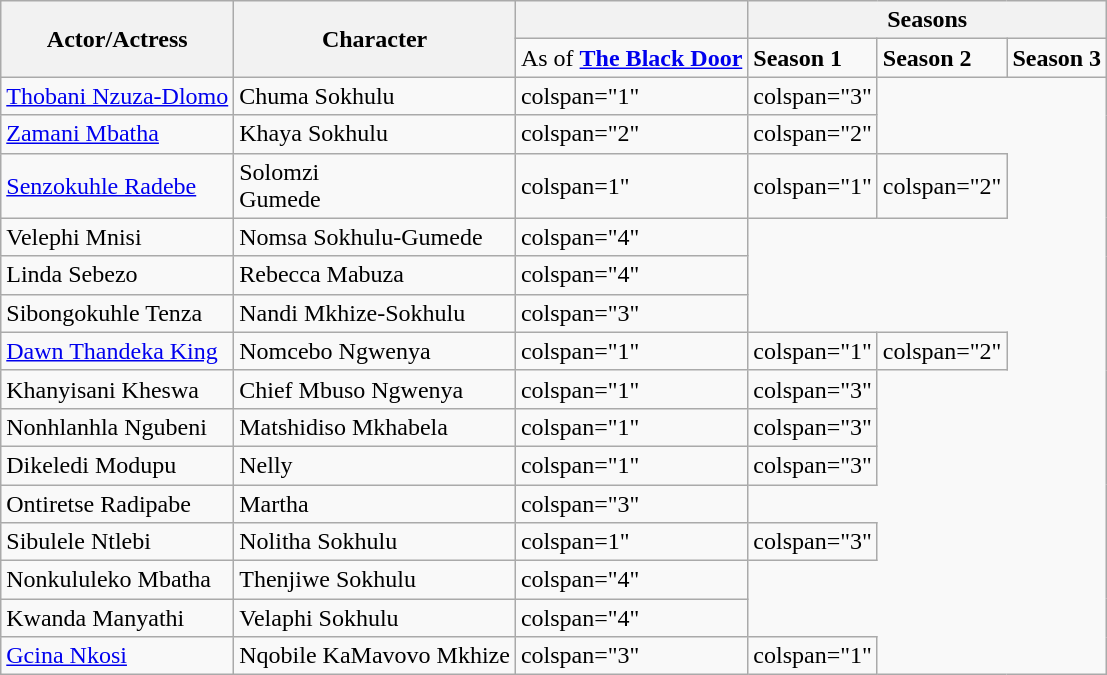<table class="wikitable">
<tr>
<th rowspan="2">Actor/Actress</th>
<th rowspan="2">Character</th>
<th></th>
<th colspan="3">Seasons</th>
</tr>
<tr>
<td>As of <strong><a href='#'>The Black Door</a></strong></td>
<td><strong>Season 1</strong></td>
<td><strong>Season 2</strong></td>
<td><strong>Season 3</strong></td>
</tr>
<tr>
<td><a href='#'>Thobani Nzuza-Dlomo</a></td>
<td>Chuma Sokhulu</td>
<td>colspan="1"</td>
<td>colspan="3"</td>
</tr>
<tr>
<td><a href='#'>Zamani Mbatha</a></td>
<td>Khaya Sokhulu</td>
<td>colspan="2"</td>
<td>colspan="2"</td>
</tr>
<tr>
<td><a href='#'>Senzokuhle Radebe</a></td>
<td>Solomzi<br>Gumede</td>
<td>colspan=1"</td>
<td>colspan="1"</td>
<td>colspan="2"</td>
</tr>
<tr>
<td>Velephi Mnisi</td>
<td>Nomsa Sokhulu-Gumede</td>
<td>colspan="4"</td>
</tr>
<tr>
<td>Linda Sebezo</td>
<td>Rebecca Mabuza</td>
<td>colspan="4"</td>
</tr>
<tr>
<td>Sibongokuhle Tenza</td>
<td>Nandi Mkhize-Sokhulu</td>
<td>colspan="3"</td>
</tr>
<tr>
<td><a href='#'>Dawn Thandeka King</a></td>
<td>Nomcebo Ngwenya</td>
<td>colspan="1"</td>
<td>colspan="1"</td>
<td>colspan="2"</td>
</tr>
<tr>
<td>Khanyisani Kheswa</td>
<td>Chief Mbuso Ngwenya</td>
<td>colspan="1"</td>
<td>colspan="3"</td>
</tr>
<tr>
<td>Nonhlanhla Ngubeni</td>
<td>Matshidiso Mkhabela</td>
<td>colspan="1"</td>
<td>colspan="3"</td>
</tr>
<tr>
<td>Dikeledi Modupu</td>
<td>Nelly</td>
<td>colspan="1"</td>
<td>colspan="3"</td>
</tr>
<tr>
<td>Ontiretse Radipabe</td>
<td>Martha</td>
<td>colspan="3"</td>
</tr>
<tr>
<td>Sibulele Ntlebi</td>
<td>Nolitha Sokhulu</td>
<td>colspan=1"</td>
<td>colspan="3"</td>
</tr>
<tr>
<td>Nonkululeko Mbatha</td>
<td>Thenjiwe Sokhulu</td>
<td>colspan="4"</td>
</tr>
<tr>
<td>Kwanda Manyathi</td>
<td>Velaphi Sokhulu</td>
<td>colspan="4"</td>
</tr>
<tr>
<td><a href='#'>Gcina Nkosi</a></td>
<td>Nqobile KaMavovo Mkhize</td>
<td>colspan="3"</td>
<td>colspan="1"</td>
</tr>
</table>
